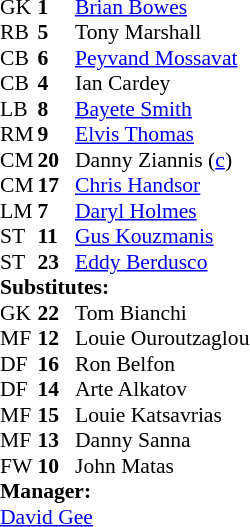<table style="font-size: 90%" cellspacing="0" cellpadding="0">
<tr>
<th width="25"></th>
<th width="25"></th>
</tr>
<tr>
<td>GK</td>
<td><strong>1</strong></td>
<td> <a href='#'>Brian Bowes</a></td>
<td></td>
<td></td>
</tr>
<tr>
<td>RB</td>
<td><strong>5</strong></td>
<td>Tony Marshall</td>
</tr>
<tr>
<td>CB</td>
<td><strong>6</strong></td>
<td> <a href='#'>Peyvand Mossavat</a></td>
</tr>
<tr>
<td>CB</td>
<td><strong>4</strong></td>
<td> Ian Cardey</td>
</tr>
<tr>
<td>LB</td>
<td><strong>8</strong></td>
<td> <a href='#'>Bayete Smith</a></td>
<td></td>
<td></td>
</tr>
<tr>
<td>RM</td>
<td><strong>9</strong></td>
<td> <a href='#'>Elvis Thomas</a></td>
<td></td>
<td></td>
</tr>
<tr>
<td>CM</td>
<td><strong>20</strong></td>
<td>Danny Ziannis (<a href='#'>c</a>)</td>
</tr>
<tr>
<td>CM</td>
<td><strong>17</strong></td>
<td> <a href='#'>Chris Handsor</a></td>
<td></td>
<td></td>
</tr>
<tr>
<td>LM</td>
<td><strong>7</strong></td>
<td> <a href='#'>Daryl Holmes</a></td>
</tr>
<tr>
<td>ST</td>
<td><strong>11</strong></td>
<td> <a href='#'>Gus Kouzmanis</a></td>
<td></td>
<td></td>
</tr>
<tr>
<td>ST</td>
<td><strong>23</strong></td>
<td> <a href='#'>Eddy Berdusco</a></td>
<td></td>
<td></td>
</tr>
<tr>
<td colspan=3><strong>Substitutes:</strong></td>
</tr>
<tr>
<td>GK</td>
<td><strong>22</strong></td>
<td> Tom Bianchi</td>
<td></td>
<td></td>
</tr>
<tr>
<td>MF</td>
<td><strong>12</strong></td>
<td>Louie Ouroutzaglou</td>
<td></td>
<td></td>
</tr>
<tr>
<td>DF</td>
<td><strong>16</strong></td>
<td>Ron Belfon</td>
<td></td>
<td></td>
</tr>
<tr>
<td>DF</td>
<td><strong>14</strong></td>
<td>Arte Alkatov</td>
<td></td>
<td></td>
</tr>
<tr>
<td>MF</td>
<td><strong>15</strong></td>
<td>Louie Katsavrias</td>
<td></td>
<td></td>
</tr>
<tr>
<td>MF</td>
<td><strong>13</strong></td>
<td>Danny Sanna</td>
<td></td>
<td></td>
</tr>
<tr>
<td>FW</td>
<td><strong>10</strong></td>
<td>John Matas</td>
<td></td>
<td></td>
</tr>
<tr>
<td colspan=3><strong>Manager:</strong></td>
</tr>
<tr>
<td colspan=4> <a href='#'>David Gee</a></td>
</tr>
</table>
